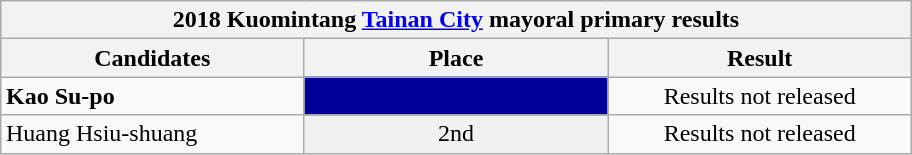<table class="wikitable collapsible" style="margin:1em auto;">
<tr>
<th colspan="5" width=600>2018 Kuomintang <a href='#'>Tainan City</a> mayoral primary results</th>
</tr>
<tr>
<th width=80>Candidates</th>
<th width=80>Place</th>
<th width=80>Result</th>
</tr>
<tr>
<td><strong>Kao Su-po</strong></td>
<td style="background: #000099; text-align:center"><strong></strong></td>
<td style="text-align:center">Results not released</td>
</tr>
<tr>
<td>Huang Hsiu-shuang</td>
<td style="background: #f1f1f1; text-align:center">2nd</td>
<td style="text-align:center">Results not released</td>
</tr>
</table>
